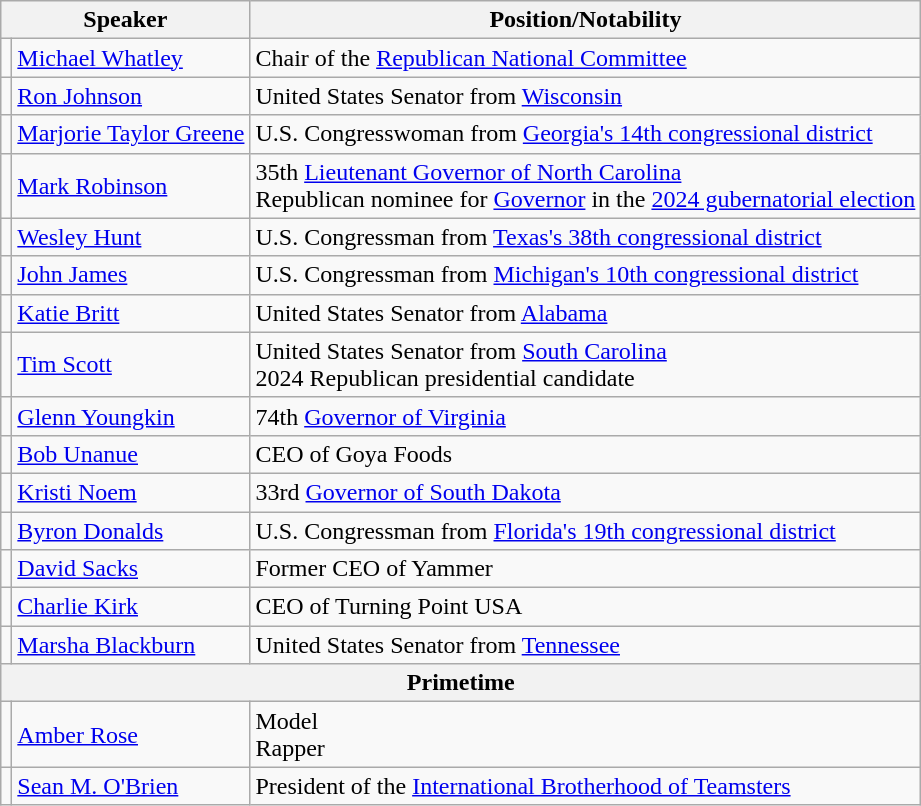<table class="wikitable">
<tr>
<th colspan="2">Speaker</th>
<th>Position/Notability</th>
</tr>
<tr>
<td></td>
<td scope="row"><a href='#'>Michael Whatley</a></td>
<td>Chair of the <a href='#'>Republican National Committee</a></td>
</tr>
<tr>
<td></td>
<td scope="row"><a href='#'>Ron Johnson</a></td>
<td>United States Senator from <a href='#'>Wisconsin</a></td>
</tr>
<tr>
<td></td>
<td scope="row"><a href='#'>Marjorie Taylor Greene</a></td>
<td>U.S. Congresswoman from <a href='#'>Georgia's 14th congressional district</a></td>
</tr>
<tr>
<td></td>
<td scope="row"><a href='#'>Mark Robinson</a></td>
<td>35th <a href='#'>Lieutenant Governor of North Carolina</a><br>Republican nominee for <a href='#'>Governor</a> in the <a href='#'>2024 gubernatorial election</a></td>
</tr>
<tr>
<td></td>
<td scope="row"><a href='#'>Wesley Hunt</a></td>
<td>U.S. Congressman from <a href='#'>Texas's 38th congressional district</a></td>
</tr>
<tr>
<td></td>
<td scope="row"><a href='#'>John James</a></td>
<td>U.S. Congressman from <a href='#'>Michigan's 10th congressional district</a></td>
</tr>
<tr>
<td></td>
<td scope="row"><a href='#'>Katie Britt</a></td>
<td>United States Senator from <a href='#'>Alabama</a></td>
</tr>
<tr>
<td></td>
<td scope="row"><a href='#'>Tim Scott</a></td>
<td>United States Senator from <a href='#'>South Carolina</a><br>2024 Republican presidential candidate</td>
</tr>
<tr>
<td></td>
<td scope="row"><a href='#'>Glenn Youngkin</a></td>
<td>74th <a href='#'>Governor of Virginia</a></td>
</tr>
<tr>
<td></td>
<td scope="row"><a href='#'>Bob Unanue</a></td>
<td>CEO of Goya Foods</td>
</tr>
<tr>
<td></td>
<td scope="row"><a href='#'>Kristi Noem</a></td>
<td>33rd <a href='#'>Governor of South Dakota</a></td>
</tr>
<tr>
<td></td>
<td scope="row"><a href='#'>Byron Donalds</a></td>
<td>U.S. Congressman from <a href='#'>Florida's 19th congressional district</a></td>
</tr>
<tr>
<td></td>
<td scope="row"><a href='#'>David Sacks</a></td>
<td>Former CEO of Yammer</td>
</tr>
<tr>
<td></td>
<td scope="row"><a href='#'>Charlie Kirk</a></td>
<td>CEO of Turning Point USA</td>
</tr>
<tr>
<td></td>
<td scope="row"><a href='#'>Marsha Blackburn</a></td>
<td>United States Senator from <a href='#'>Tennessee</a></td>
</tr>
<tr>
<th colspan="3">Primetime</th>
</tr>
<tr>
<td></td>
<td><a href='#'>Amber Rose</a></td>
<td>Model<br>Rapper</td>
</tr>
<tr>
<td></td>
<td><a href='#'>Sean M. O'Brien</a></td>
<td>President of the <a href='#'>International Brotherhood of Teamsters</a></td>
</tr>
</table>
